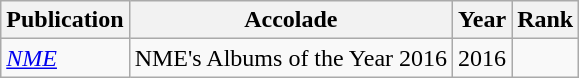<table class="sortable wikitable">
<tr>
<th>Publication</th>
<th>Accolade</th>
<th>Year</th>
<th>Rank</th>
</tr>
<tr>
<td><em><a href='#'>NME</a></em></td>
<td>NME's Albums of the Year 2016</td>
<td>2016</td>
<td></td>
</tr>
</table>
